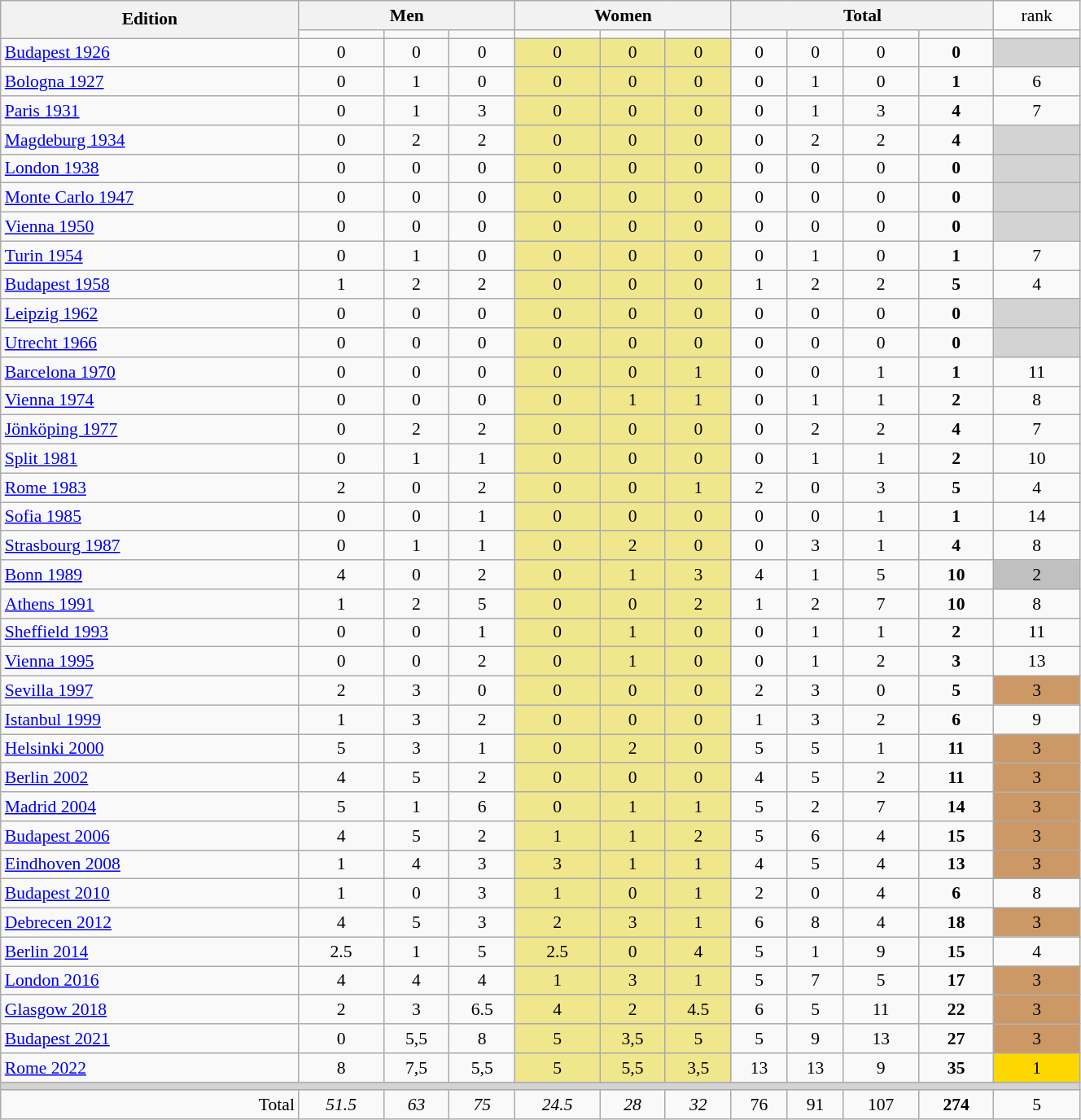<table class="wikitable" width=70% style="font-size:90%; text-align:center;">
<tr>
<th rowspan=2>Edition</th>
<th colspan=3>Men</th>
<th colspan=3>Women</th>
<th colspan=4>Total</th>
<td>rank</td>
</tr>
<tr>
<td></td>
<td></td>
<td></td>
<td></td>
<td></td>
<td></td>
<td></td>
<td></td>
<td></td>
<td></td>
</tr>
<tr>
<td align=left> <a href='#'>Budapest 1926</a></td>
<td>0</td>
<td>0</td>
<td>0</td>
<td bgcolor=Khaki>0</td>
<td bgcolor=Khaki>0</td>
<td bgcolor=Khaki>0</td>
<td>0</td>
<td>0</td>
<td>0</td>
<td><strong>0</strong></td>
<td bgcolor=lightgrey></td>
</tr>
<tr>
<td align=left> <a href='#'>Bologna 1927</a></td>
<td>0</td>
<td>1</td>
<td>0</td>
<td bgcolor=Khaki>0</td>
<td bgcolor=Khaki>0</td>
<td bgcolor=Khaki>0</td>
<td>0</td>
<td>1</td>
<td>0</td>
<td><strong>1</strong></td>
<td>6</td>
</tr>
<tr>
<td align=left> <a href='#'>Paris 1931</a></td>
<td>0</td>
<td>1</td>
<td>3</td>
<td bgcolor=Khaki>0</td>
<td bgcolor=Khaki>0</td>
<td bgcolor=Khaki>0</td>
<td>0</td>
<td>1</td>
<td>3</td>
<td><strong>4</strong></td>
<td>7</td>
</tr>
<tr>
<td align=left> <a href='#'>Magdeburg 1934</a></td>
<td>0</td>
<td>2</td>
<td>2</td>
<td bgcolor=Khaki>0</td>
<td bgcolor=Khaki>0</td>
<td bgcolor=Khaki>0</td>
<td>0</td>
<td>2</td>
<td>2</td>
<td><strong>4</strong></td>
<td bgcolor=lightgrey></td>
</tr>
<tr>
<td align=left> <a href='#'>London 1938</a></td>
<td>0</td>
<td>0</td>
<td>0</td>
<td bgcolor=Khaki>0</td>
<td bgcolor=Khaki>0</td>
<td bgcolor=Khaki>0</td>
<td>0</td>
<td>0</td>
<td>0</td>
<td><strong>0</strong></td>
<td bgcolor=lightgrey></td>
</tr>
<tr>
<td align=left> <a href='#'>Monte Carlo 1947</a></td>
<td>0</td>
<td>0</td>
<td>0</td>
<td bgcolor=Khaki>0</td>
<td bgcolor=Khaki>0</td>
<td bgcolor=Khaki>0</td>
<td>0</td>
<td>0</td>
<td>0</td>
<td><strong>0</strong></td>
<td bgcolor=lightgrey></td>
</tr>
<tr>
<td align=left> <a href='#'>Vienna 1950</a></td>
<td>0</td>
<td>0</td>
<td>0</td>
<td bgcolor=Khaki>0</td>
<td bgcolor=Khaki>0</td>
<td bgcolor=Khaki>0</td>
<td>0</td>
<td>0</td>
<td>0</td>
<td><strong>0</strong></td>
<td bgcolor=lightgrey></td>
</tr>
<tr>
<td align=left> <a href='#'>Turin 1954</a></td>
<td>0</td>
<td>1</td>
<td>0</td>
<td bgcolor=Khaki>0</td>
<td bgcolor=Khaki>0</td>
<td bgcolor=Khaki>0</td>
<td>0</td>
<td>1</td>
<td>0</td>
<td><strong>1</strong></td>
<td>7</td>
</tr>
<tr>
<td align=left> <a href='#'>Budapest 1958</a></td>
<td>1</td>
<td>2</td>
<td>2</td>
<td bgcolor=Khaki>0</td>
<td bgcolor=Khaki>0</td>
<td bgcolor=Khaki>0</td>
<td>1</td>
<td>2</td>
<td>2</td>
<td><strong>5</strong></td>
<td>4</td>
</tr>
<tr>
<td align=left> <a href='#'>Leipzig 1962</a></td>
<td>0</td>
<td>0</td>
<td>0</td>
<td bgcolor=Khaki>0</td>
<td bgcolor=Khaki>0</td>
<td bgcolor=Khaki>0</td>
<td>0</td>
<td>0</td>
<td>0</td>
<td><strong>0</strong></td>
<td bgcolor=lightgrey></td>
</tr>
<tr>
<td align=left> <a href='#'>Utrecht 1966</a></td>
<td>0</td>
<td>0</td>
<td>0</td>
<td bgcolor=Khaki>0</td>
<td bgcolor=Khaki>0</td>
<td bgcolor=Khaki>0</td>
<td>0</td>
<td>0</td>
<td>0</td>
<td><strong>0</strong></td>
<td bgcolor=lightgrey></td>
</tr>
<tr>
<td align=left> <a href='#'>Barcelona 1970</a></td>
<td>0</td>
<td>0</td>
<td>0</td>
<td bgcolor=Khaki>0</td>
<td bgcolor=Khaki>0</td>
<td bgcolor=Khaki>1</td>
<td>0</td>
<td>0</td>
<td>1</td>
<td><strong>1</strong></td>
<td>11</td>
</tr>
<tr>
<td align=left> <a href='#'>Vienna 1974</a></td>
<td>0</td>
<td>0</td>
<td>0</td>
<td bgcolor=Khaki>0</td>
<td bgcolor=Khaki>1</td>
<td bgcolor=Khaki>1</td>
<td>0</td>
<td>1</td>
<td>1</td>
<td><strong>2</strong></td>
<td>8</td>
</tr>
<tr>
<td align=left> <a href='#'>Jönköping 1977</a></td>
<td>0</td>
<td>2</td>
<td>2</td>
<td bgcolor=Khaki>0</td>
<td bgcolor=Khaki>0</td>
<td bgcolor=Khaki>0</td>
<td>0</td>
<td>2</td>
<td>2</td>
<td><strong>4</strong></td>
<td>7</td>
</tr>
<tr>
<td align=left> <a href='#'>Split 1981</a></td>
<td>0</td>
<td>1</td>
<td>1</td>
<td bgcolor=Khaki>0</td>
<td bgcolor=Khaki>0</td>
<td bgcolor=Khaki>0</td>
<td>0</td>
<td>1</td>
<td>1</td>
<td><strong>2</strong></td>
<td>10</td>
</tr>
<tr>
<td align=left> <a href='#'>Rome 1983</a></td>
<td>2</td>
<td>0</td>
<td>2</td>
<td bgcolor=Khaki>0</td>
<td bgcolor=Khaki>0</td>
<td bgcolor=Khaki>1</td>
<td>2</td>
<td>0</td>
<td>3</td>
<td><strong>5</strong></td>
<td>4</td>
</tr>
<tr>
<td align=left> <a href='#'>Sofia 1985</a></td>
<td>0</td>
<td>0</td>
<td>1</td>
<td bgcolor=Khaki>0</td>
<td bgcolor=Khaki>0</td>
<td bgcolor=Khaki>0</td>
<td>0</td>
<td>0</td>
<td>1</td>
<td><strong>1</strong></td>
<td>14</td>
</tr>
<tr>
<td align=left> <a href='#'>Strasbourg 1987</a></td>
<td>0</td>
<td>1</td>
<td>1</td>
<td bgcolor=Khaki>0</td>
<td bgcolor=Khaki>2</td>
<td bgcolor=Khaki>0</td>
<td>0</td>
<td>3</td>
<td>1</td>
<td><strong>4</strong></td>
<td>8</td>
</tr>
<tr>
<td align=left> <a href='#'>Bonn 1989</a></td>
<td>4</td>
<td>0</td>
<td>2</td>
<td bgcolor=Khaki>0</td>
<td bgcolor=Khaki>1</td>
<td bgcolor=Khaki>3</td>
<td>4</td>
<td>1</td>
<td>5</td>
<td><strong>10</strong></td>
<td bgcolor=silver>2</td>
</tr>
<tr>
<td align=left> <a href='#'>Athens 1991</a></td>
<td>1</td>
<td>2</td>
<td>5</td>
<td bgcolor=Khaki>0</td>
<td bgcolor=Khaki>0</td>
<td bgcolor=Khaki>2</td>
<td>1</td>
<td>2</td>
<td>7</td>
<td><strong>10</strong></td>
<td>8</td>
</tr>
<tr>
<td align=left> <a href='#'>Sheffield 1993</a></td>
<td>0</td>
<td>0</td>
<td>1</td>
<td bgcolor=Khaki>0</td>
<td bgcolor=Khaki>1</td>
<td bgcolor=Khaki>0</td>
<td>0</td>
<td>1</td>
<td>1</td>
<td><strong>2</strong></td>
<td>11</td>
</tr>
<tr>
<td align=left> <a href='#'>Vienna 1995</a></td>
<td>0</td>
<td>0</td>
<td>2</td>
<td bgcolor=Khaki>0</td>
<td bgcolor=Khaki>1</td>
<td bgcolor=Khaki>0</td>
<td>0</td>
<td>1</td>
<td>2</td>
<td><strong>3</strong></td>
<td>13</td>
</tr>
<tr>
<td align=left> <a href='#'>Sevilla 1997</a></td>
<td>2</td>
<td>3</td>
<td>0</td>
<td bgcolor=Khaki>0</td>
<td bgcolor=Khaki>0</td>
<td bgcolor=Khaki>0</td>
<td>2</td>
<td>3</td>
<td>0</td>
<td><strong>5</strong></td>
<td bgcolor=cc9966>3</td>
</tr>
<tr>
<td align=left> <a href='#'>Istanbul 1999</a></td>
<td>1</td>
<td>3</td>
<td>2</td>
<td bgcolor=Khaki>0</td>
<td bgcolor=Khaki>0</td>
<td bgcolor=Khaki>0</td>
<td>1</td>
<td>3</td>
<td>2</td>
<td><strong>6</strong></td>
<td>9</td>
</tr>
<tr>
<td align=left> <a href='#'>Helsinki 2000</a></td>
<td>5</td>
<td>3</td>
<td>1</td>
<td bgcolor=Khaki>0</td>
<td bgcolor=Khaki>2</td>
<td bgcolor=Khaki>0</td>
<td>5</td>
<td>5</td>
<td>1</td>
<td><strong>11</strong></td>
<td bgcolor=cc9966>3</td>
</tr>
<tr>
<td align=left> <a href='#'>Berlin 2002</a></td>
<td>4</td>
<td>5</td>
<td>2</td>
<td bgcolor=Khaki>0</td>
<td bgcolor=Khaki>0</td>
<td bgcolor=Khaki>0</td>
<td>4</td>
<td>5</td>
<td>2</td>
<td><strong>11</strong></td>
<td bgcolor=cc9966>3</td>
</tr>
<tr>
<td align=left> <a href='#'>Madrid 2004</a></td>
<td>5</td>
<td>1</td>
<td>6</td>
<td bgcolor=Khaki>0</td>
<td bgcolor=Khaki>1</td>
<td bgcolor=Khaki>1</td>
<td>5</td>
<td>2</td>
<td>7</td>
<td><strong>14</strong></td>
<td bgcolor=cc9966>3</td>
</tr>
<tr>
<td align=left> <a href='#'>Budapest 2006</a></td>
<td>4</td>
<td>5</td>
<td>2</td>
<td bgcolor=Khaki>1</td>
<td bgcolor=Khaki>1</td>
<td bgcolor=Khaki>2</td>
<td>5</td>
<td>6</td>
<td>4</td>
<td><strong>15</strong></td>
<td bgcolor=cc9966>3</td>
</tr>
<tr>
<td align=left> <a href='#'>Eindhoven 2008</a></td>
<td>1</td>
<td>4</td>
<td>3</td>
<td bgcolor=Khaki>3</td>
<td bgcolor=Khaki>1</td>
<td bgcolor=Khaki>1</td>
<td>4</td>
<td>5</td>
<td>4</td>
<td><strong>13</strong></td>
<td bgcolor=cc9966>3</td>
</tr>
<tr>
<td align=left> <a href='#'>Budapest 2010</a></td>
<td>1</td>
<td>0</td>
<td>3</td>
<td bgcolor=Khaki>1</td>
<td bgcolor=Khaki>0</td>
<td bgcolor=Khaki>1</td>
<td>2</td>
<td>0</td>
<td>4</td>
<td><strong>6</strong></td>
<td>8</td>
</tr>
<tr>
<td align=left> <a href='#'>Debrecen 2012</a></td>
<td>4</td>
<td>5</td>
<td>3</td>
<td bgcolor=Khaki>2</td>
<td bgcolor=Khaki>3</td>
<td bgcolor=Khaki>1</td>
<td>6</td>
<td>8</td>
<td>4</td>
<td><strong>18</strong></td>
<td bgcolor=cc9966>3</td>
</tr>
<tr>
<td align=left> <a href='#'>Berlin 2014</a> </td>
<td>2.5</td>
<td>1</td>
<td>5</td>
<td bgcolor=Khaki>2.5</td>
<td bgcolor=Khaki>0</td>
<td bgcolor=Khaki>4</td>
<td>5</td>
<td>1</td>
<td>9</td>
<td><strong>15</strong></td>
<td>4</td>
</tr>
<tr>
<td align=left> <a href='#'>London 2016</a> </td>
<td>4</td>
<td>4</td>
<td>4</td>
<td bgcolor=Khaki>1</td>
<td bgcolor=Khaki>3</td>
<td bgcolor=Khaki>1</td>
<td>5</td>
<td>7</td>
<td>5</td>
<td><strong>17</strong></td>
<td bgcolor=cc9966>3</td>
</tr>
<tr>
<td align=left> <a href='#'>Glasgow 2018</a> </td>
<td>2</td>
<td>3</td>
<td>6.5</td>
<td bgcolor=Khaki>4</td>
<td bgcolor=Khaki>2</td>
<td bgcolor=Khaki>4.5</td>
<td>6</td>
<td>5</td>
<td>11</td>
<td><strong>22</strong></td>
<td bgcolor=cc9966>3</td>
</tr>
<tr>
<td align=left> <a href='#'>Budapest 2021</a></td>
<td>0</td>
<td>5,5</td>
<td>8</td>
<td bgcolor=Khaki>5</td>
<td bgcolor=Khaki>3,5</td>
<td bgcolor=Khaki>5</td>
<td>5</td>
<td>9</td>
<td>13</td>
<td><strong>27</strong></td>
<td bgcolor=cc9966>3</td>
</tr>
<tr>
<td align=left> <a href='#'>Rome 2022</a></td>
<td>8</td>
<td>7,5</td>
<td>5,5</td>
<td bgcolor=Khaki>5</td>
<td bgcolor=Khaki>5,5</td>
<td bgcolor=Khaki>3,5</td>
<td>13</td>
<td>13</td>
<td>9</td>
<td><strong>35</strong></td>
<td bgcolor=gold>1</td>
</tr>
<tr bgcolor=lightgrey>
<td colspan=12></td>
</tr>
<tr>
<td align=right>Total</td>
<td><em>51.5</em></td>
<td><em>63</em></td>
<td><em>75</em></td>
<td><em>24.5</em></td>
<td><em>28</em></td>
<td><em>32</em></td>
<td>76</td>
<td>91</td>
<td>107</td>
<td><strong>274</strong></td>
<td>5</td>
</tr>
</table>
